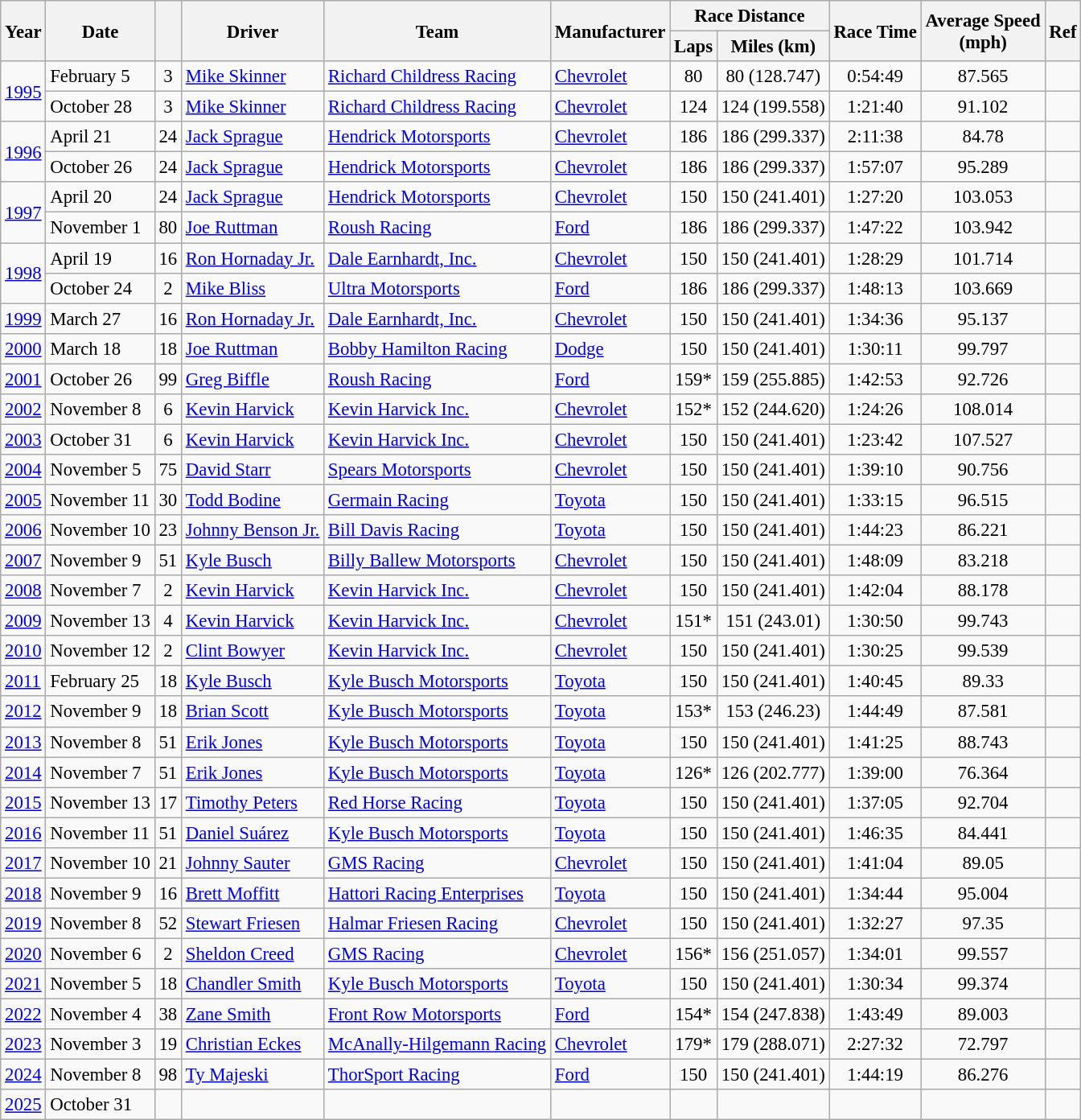<table class="wikitable" style="font-size: 95%;">
<tr>
<th rowspan=2>Year</th>
<th rowspan=2>Date</th>
<th rowspan=2></th>
<th rowspan=2>Driver</th>
<th rowspan=2>Team</th>
<th rowspan=2>Manufacturer</th>
<th colspan=2>Race Distance</th>
<th rowspan=2>Race Time</th>
<th rowspan=2>Average Speed<br>(mph)</th>
<th rowspan=2>Ref</th>
</tr>
<tr>
<th>Laps</th>
<th>Miles (km)</th>
</tr>
<tr>
<td rowspan="2"><a href='#'>1995</a></td>
<td>February 5</td>
<td align="center">3</td>
<td><a href='#'>Mike Skinner</a></td>
<td><a href='#'>Richard Childress Racing</a></td>
<td><a href='#'>Chevrolet</a></td>
<td align="center">80</td>
<td align="center">80 (128.747)</td>
<td align="center">0:54:49</td>
<td align="center">87.565</td>
<td align="center"></td>
</tr>
<tr>
<td>October 28</td>
<td align="center">3</td>
<td><a href='#'>Mike Skinner</a></td>
<td><a href='#'>Richard Childress Racing</a></td>
<td><a href='#'>Chevrolet</a></td>
<td align="center">124</td>
<td align="center">124 (199.558)</td>
<td align="center">1:21:40</td>
<td align="center">91.102</td>
<td align="center"></td>
</tr>
<tr>
<td rowspan="2"><a href='#'>1996</a></td>
<td>April 21</td>
<td align="center">24</td>
<td><a href='#'>Jack Sprague</a></td>
<td><a href='#'>Hendrick Motorsports</a></td>
<td><a href='#'>Chevrolet</a></td>
<td align="center">186</td>
<td align="center">186 (299.337)</td>
<td align="center">2:11:38</td>
<td align="center">84.78</td>
<td align="center"></td>
</tr>
<tr>
<td>October 26</td>
<td align="center">24</td>
<td><a href='#'>Jack Sprague</a></td>
<td><a href='#'>Hendrick Motorsports</a></td>
<td><a href='#'>Chevrolet</a></td>
<td align="center">186</td>
<td align="center">186 (299.337)</td>
<td align="center">1:57:07</td>
<td align="center">95.289</td>
<td align="center"></td>
</tr>
<tr>
<td rowspan="2"><a href='#'>1997</a></td>
<td>April 20</td>
<td align="center">24</td>
<td><a href='#'>Jack Sprague</a></td>
<td><a href='#'>Hendrick Motorsports</a></td>
<td><a href='#'>Chevrolet</a></td>
<td align="center">150</td>
<td align="center">150 (241.401)</td>
<td align="center">1:27:20</td>
<td align="center">103.053</td>
<td align="center"></td>
</tr>
<tr>
<td>November 1</td>
<td align="center">80</td>
<td><a href='#'>Joe Ruttman</a></td>
<td><a href='#'>Roush Racing</a></td>
<td><a href='#'>Ford</a></td>
<td align="center">186</td>
<td align="center">186 (299.337)</td>
<td align="center">1:47:22</td>
<td align="center">103.942</td>
<td align="center"></td>
</tr>
<tr>
<td rowspan="2"><a href='#'>1998</a></td>
<td>April 19</td>
<td align="center">16</td>
<td><a href='#'>Ron Hornaday Jr.</a></td>
<td><a href='#'>Dale Earnhardt, Inc.</a></td>
<td><a href='#'>Chevrolet</a></td>
<td align="center">150</td>
<td align="center">150 (241.401)</td>
<td align="center">1:28:29</td>
<td align="center">101.714</td>
<td align="center"></td>
</tr>
<tr>
<td>October 24</td>
<td align="center">2</td>
<td><a href='#'>Mike Bliss</a></td>
<td><a href='#'>Ultra Motorsports</a></td>
<td><a href='#'>Ford</a></td>
<td align="center">186</td>
<td align="center">186 (299.337)</td>
<td align="center">1:48:13</td>
<td align="center">103.669</td>
<td align="center"></td>
</tr>
<tr>
<td><a href='#'>1999</a></td>
<td>March 27</td>
<td align="center">16</td>
<td><a href='#'>Ron Hornaday Jr.</a></td>
<td><a href='#'>Dale Earnhardt, Inc.</a></td>
<td><a href='#'>Chevrolet</a></td>
<td align="center">150</td>
<td align="center">150 (241.401)</td>
<td align="center">1:34:36</td>
<td align="center">95.137</td>
<td align="center"></td>
</tr>
<tr>
<td><a href='#'>2000</a></td>
<td>March 18</td>
<td align="center">18</td>
<td><a href='#'>Joe Ruttman</a></td>
<td><a href='#'>Bobby Hamilton Racing</a></td>
<td><a href='#'>Dodge</a></td>
<td align="center">150</td>
<td align="center">150 (241.401)</td>
<td align="center">1:30:11</td>
<td align="center">99.797</td>
<td align="center"></td>
</tr>
<tr>
<td><a href='#'>2001</a></td>
<td>October 26</td>
<td align="center">99</td>
<td><a href='#'>Greg Biffle</a></td>
<td><a href='#'>Roush Racing</a></td>
<td><a href='#'>Ford</a></td>
<td align="center">159*</td>
<td align="center">159 (255.885)</td>
<td align="center">1:42:53</td>
<td align="center">92.726</td>
<td align="center"></td>
</tr>
<tr>
<td><a href='#'>2002</a></td>
<td>November 8</td>
<td align="center">6</td>
<td><a href='#'>Kevin Harvick</a></td>
<td><a href='#'>Kevin Harvick Inc.</a></td>
<td><a href='#'>Chevrolet</a></td>
<td align="center">152*</td>
<td align="center">152 (244.620)</td>
<td align="center">1:24:26</td>
<td align="center">108.014</td>
<td align="center"></td>
</tr>
<tr>
<td><a href='#'>2003</a></td>
<td>October 31</td>
<td align="center">6</td>
<td><a href='#'>Kevin Harvick</a></td>
<td><a href='#'>Kevin Harvick Inc.</a></td>
<td><a href='#'>Chevrolet</a></td>
<td align="center">150</td>
<td align="center">150 (241.401)</td>
<td align="center">1:23:42</td>
<td align="center">107.527</td>
<td align="center"></td>
</tr>
<tr>
<td><a href='#'>2004</a></td>
<td>November 5</td>
<td align="center">75</td>
<td><a href='#'>David Starr</a></td>
<td><a href='#'>Spears Motorsports</a></td>
<td><a href='#'>Chevrolet</a></td>
<td align="center">150</td>
<td align="center">150 (241.401)</td>
<td align="center">1:39:10</td>
<td align="center">90.756</td>
<td align="center"></td>
</tr>
<tr>
<td><a href='#'>2005</a></td>
<td>November 11</td>
<td align="center">30</td>
<td><a href='#'>Todd Bodine</a></td>
<td><a href='#'>Germain Racing</a></td>
<td><a href='#'>Toyota</a></td>
<td align="center">150</td>
<td align="center">150 (241.401)</td>
<td align="center">1:33:15</td>
<td align="center">96.515</td>
<td align="center"></td>
</tr>
<tr>
<td><a href='#'>2006</a></td>
<td>November 10</td>
<td align="center">23</td>
<td><a href='#'>Johnny Benson Jr.</a></td>
<td><a href='#'>Bill Davis Racing</a></td>
<td><a href='#'>Toyota</a></td>
<td align="center">150</td>
<td align="center">150 (241.401)</td>
<td align="center">1:44:23</td>
<td align="center">86.221</td>
<td align="center"></td>
</tr>
<tr>
<td><a href='#'>2007</a></td>
<td>November 9</td>
<td align="center">51</td>
<td><a href='#'>Kyle Busch</a></td>
<td><a href='#'>Billy Ballew Motorsports</a></td>
<td><a href='#'>Chevrolet</a></td>
<td align="center">150</td>
<td align="center">150 (241.401)</td>
<td align="center">1:48:09</td>
<td align="center">83.218</td>
<td align="center"></td>
</tr>
<tr>
<td><a href='#'>2008</a></td>
<td>November 7</td>
<td align="center">2</td>
<td><a href='#'>Kevin Harvick</a></td>
<td><a href='#'>Kevin Harvick Inc.</a></td>
<td><a href='#'>Chevrolet</a></td>
<td align="center">150</td>
<td align="center">150 (241.401)</td>
<td align="center">1:42:04</td>
<td align="center">88.178</td>
<td align="center"></td>
</tr>
<tr>
<td><a href='#'>2009</a></td>
<td>November 13</td>
<td align="center">4</td>
<td><a href='#'>Kevin Harvick</a></td>
<td><a href='#'>Kevin Harvick Inc.</a></td>
<td><a href='#'>Chevrolet</a></td>
<td align="center">151*</td>
<td align="center">151 (243.01)</td>
<td align="center">1:30:50</td>
<td align="center">99.743</td>
<td align="center"></td>
</tr>
<tr>
<td><a href='#'>2010</a></td>
<td>November 12</td>
<td align="center">2</td>
<td><a href='#'>Clint Bowyer</a></td>
<td><a href='#'>Kevin Harvick Inc.</a></td>
<td><a href='#'>Chevrolet</a></td>
<td align="center">150</td>
<td align="center">150 (241.401)</td>
<td align="center">1:30:25</td>
<td align="center">99.539</td>
<td align="center"></td>
</tr>
<tr>
<td><a href='#'>2011</a></td>
<td>February 25</td>
<td align="center">18</td>
<td><a href='#'>Kyle Busch</a></td>
<td><a href='#'>Kyle Busch Motorsports</a></td>
<td><a href='#'>Toyota</a></td>
<td align="center">150</td>
<td align="center">150 (241.401)</td>
<td align="center">1:40:45</td>
<td align="center">89.33</td>
<td align="center"></td>
</tr>
<tr>
<td><a href='#'>2012</a></td>
<td>November 9</td>
<td align="center">18</td>
<td><a href='#'>Brian Scott</a></td>
<td><a href='#'>Kyle Busch Motorsports</a></td>
<td><a href='#'>Toyota</a></td>
<td align="center">153*</td>
<td align="center">153 (246.23)</td>
<td align="center">1:44:49</td>
<td align="center">87.581</td>
<td align="center"></td>
</tr>
<tr>
<td><a href='#'>2013</a></td>
<td>November 8</td>
<td align="center">51</td>
<td><a href='#'>Erik Jones</a></td>
<td><a href='#'>Kyle Busch Motorsports</a></td>
<td><a href='#'>Toyota</a></td>
<td align="center">150</td>
<td align="center">150 (241.401)</td>
<td align="center">1:41:25</td>
<td align="center">88.743</td>
<td align="center"></td>
</tr>
<tr>
<td><a href='#'>2014</a></td>
<td>November 7</td>
<td align="center">51</td>
<td><a href='#'>Erik Jones</a></td>
<td><a href='#'>Kyle Busch Motorsports</a></td>
<td><a href='#'>Toyota</a></td>
<td align="center">126*</td>
<td align="center">126 (202.777)</td>
<td align="center">1:39:00</td>
<td align="center">76.364</td>
<td align="center"></td>
</tr>
<tr>
<td><a href='#'>2015</a></td>
<td>November 13</td>
<td align="center">17</td>
<td><a href='#'>Timothy Peters</a></td>
<td><a href='#'>Red Horse Racing</a></td>
<td><a href='#'>Toyota</a></td>
<td align="center">150</td>
<td align="center">150 (241.401)</td>
<td align="center">1:37:05</td>
<td align="center">92.704</td>
<td align="center"></td>
</tr>
<tr>
<td><a href='#'>2016</a></td>
<td>November 11</td>
<td align="center">51</td>
<td><a href='#'>Daniel Suárez</a></td>
<td><a href='#'>Kyle Busch Motorsports</a></td>
<td><a href='#'>Toyota</a></td>
<td align="center">150</td>
<td align="center">150 (241.401)</td>
<td align="center">1:46:35</td>
<td align="center">84.441</td>
<td align="center"></td>
</tr>
<tr>
<td><a href='#'>2017</a></td>
<td>November 10</td>
<td align="center">21</td>
<td><a href='#'>Johnny Sauter</a></td>
<td><a href='#'>GMS Racing</a></td>
<td><a href='#'>Chevrolet</a></td>
<td align="center">150</td>
<td align="center">150 (241.401)</td>
<td align="center">1:41:04</td>
<td align="center">89.05</td>
<td align="center"></td>
</tr>
<tr>
<td><a href='#'>2018</a></td>
<td>November 9</td>
<td align="center">16</td>
<td><a href='#'>Brett Moffitt</a></td>
<td><a href='#'>Hattori Racing Enterprises</a></td>
<td><a href='#'>Toyota</a></td>
<td align="center">150</td>
<td align="center">150 (241.401)</td>
<td align="center">1:34:44</td>
<td align="center">95.004</td>
<td align="center"></td>
</tr>
<tr>
<td><a href='#'>2019</a></td>
<td>November 8</td>
<td align="center">52</td>
<td><a href='#'>Stewart Friesen</a></td>
<td><a href='#'>Halmar Friesen Racing</a></td>
<td><a href='#'>Chevrolet</a></td>
<td align="center">150</td>
<td align="center">150 (241.401)</td>
<td align="center">1:32:27</td>
<td align="center">97.35</td>
<td align="center"></td>
</tr>
<tr>
<td><a href='#'>2020</a></td>
<td>November 6</td>
<td align="center">2</td>
<td><a href='#'>Sheldon Creed</a></td>
<td><a href='#'>GMS Racing</a></td>
<td><a href='#'>Chevrolet</a></td>
<td align="center">156*</td>
<td align="center">156 (251.057)</td>
<td align="center">1:34:01</td>
<td align="center">99.557</td>
<td align="center"></td>
</tr>
<tr>
<td><a href='#'>2021</a></td>
<td>November 5</td>
<td align="center">18</td>
<td><a href='#'>Chandler Smith</a></td>
<td><a href='#'>Kyle Busch Motorsports</a></td>
<td><a href='#'>Toyota</a></td>
<td align="center">150</td>
<td align="center">150 (241.401)</td>
<td align="center">1:30:34</td>
<td align="center">99.374</td>
<td align="center"></td>
</tr>
<tr>
<td><a href='#'>2022</a></td>
<td>November 4</td>
<td align="center">38</td>
<td><a href='#'>Zane Smith</a></td>
<td><a href='#'>Front Row Motorsports</a></td>
<td><a href='#'>Ford</a></td>
<td align="center">154*</td>
<td align="center">154 (247.838)</td>
<td align="center">1:43:49</td>
<td align="center">89.003</td>
<td align="center"></td>
</tr>
<tr>
<td><a href='#'>2023</a></td>
<td>November 3</td>
<td align="center">19</td>
<td><a href='#'>Christian Eckes</a></td>
<td><a href='#'>McAnally-Hilgemann Racing</a></td>
<td><a href='#'>Chevrolet</a></td>
<td align="center">179*</td>
<td align="center">179 (288.071)</td>
<td align="center">2:27:32</td>
<td align="center">72.797</td>
<td align="center"></td>
</tr>
<tr>
<td><a href='#'>2024</a></td>
<td>November 8</td>
<td align="center">98</td>
<td><a href='#'>Ty Majeski</a></td>
<td><a href='#'>ThorSport Racing</a></td>
<td><a href='#'>Ford</a></td>
<td align="center">150</td>
<td align="center">150 (241.401)</td>
<td align="center">1:44:19</td>
<td align="center">86.276</td>
<td align="center"></td>
</tr>
<tr>
<td><a href='#'>2025</a></td>
<td>October 31</td>
<td align=center></td>
<td></td>
<td></td>
<td></td>
<td align="center"></td>
<td align="center"></td>
<td align="center"></td>
<td align="center"></td>
<td align="center"></td>
</tr>
</table>
